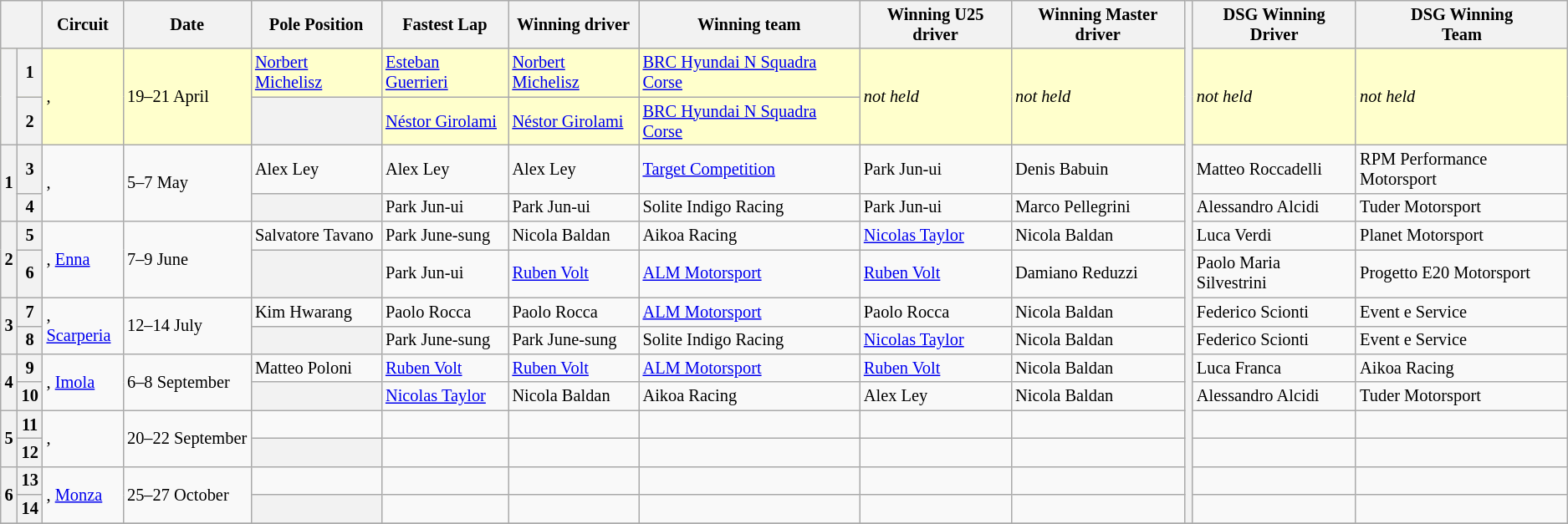<table class="wikitable" style="font-size: 85%;">
<tr>
<th colspan="2"></th>
<th>Circuit</th>
<th>Date</th>
<th>Pole Position</th>
<th>Fastest Lap</th>
<th>Winning driver</th>
<th>Winning team</th>
<th>Winning U25 driver</th>
<th>Winning Master driver</th>
<th rowspan="15"></th>
<th>DSG Winning <br> Driver</th>
<th>DSG Winning <br> Team</th>
</tr>
<tr style="background:#ffffcc;">
<th rowspan="2"></th>
<th>1</th>
<td rowspan="2">, </td>
<td rowspan="2" nowrap="">19–21 April</td>
<td> <a href='#'>Norbert Michelisz</a></td>
<td> <a href='#'>Esteban Guerrieri</a></td>
<td> <a href='#'>Norbert Michelisz</a></td>
<td> <a href='#'>BRC Hyundai N Squadra Corse</a></td>
<td rowspan="2"><em>not held</em></td>
<td rowspan="2"><em>not held</em></td>
<td rowspan="2"><em>not held</em></td>
<td rowspan="2"><em>not held</em></td>
</tr>
<tr style="background:#ffffcc;">
<th>2</th>
<th rowspan=1></th>
<td> <a href='#'>Néstor Girolami</a></td>
<td> <a href='#'>Néstor Girolami</a></td>
<td> <a href='#'>BRC Hyundai N Squadra Corse</a></td>
</tr>
<tr>
<th rowspan="2">1</th>
<th>3</th>
<td rowspan="2">, </td>
<td rowspan="2">5–7 May</td>
<td> Alex Ley</td>
<td> Alex Ley</td>
<td> Alex Ley</td>
<td> <a href='#'>Target Competition</a></td>
<td> Park Jun-ui</td>
<td> Denis Babuin</td>
<td> Matteo Roccadelli</td>
<td> RPM Performance Motorsport</td>
</tr>
<tr>
<th>4</th>
<th rowspan=1></th>
<td> Park Jun-ui</td>
<td> Park Jun-ui</td>
<td> Solite Indigo Racing</td>
<td> Park Jun-ui</td>
<td> Marco Pellegrini</td>
<td> Alessandro Alcidi</td>
<td> Tuder Motorsport</td>
</tr>
<tr>
<th rowspan="2">2</th>
<th>5</th>
<td rowspan="2">, <a href='#'>Enna</a></td>
<td rowspan="2">7–9 June</td>
<td> Salvatore Tavano</td>
<td> Park June-sung</td>
<td> Nicola Baldan</td>
<td> Aikoa Racing</td>
<td> <a href='#'>Nicolas Taylor</a></td>
<td> Nicola Baldan</td>
<td> Luca Verdi</td>
<td> Planet Motorsport</td>
</tr>
<tr>
<th>6</th>
<th rowspan=1></th>
<td> Park Jun-ui</td>
<td> <a href='#'>Ruben Volt</a></td>
<td> <a href='#'>ALM Motorsport</a></td>
<td> <a href='#'>Ruben Volt</a></td>
<td> Damiano Reduzzi</td>
<td> Paolo Maria Silvestrini</td>
<td> Progetto E20 Motorsport</td>
</tr>
<tr>
<th rowspan="2">3</th>
<th>7</th>
<td rowspan="2">, <a href='#'>Scarperia</a></td>
<td rowspan="2">12–14 July</td>
<td> Kim Hwarang</td>
<td> Paolo Rocca</td>
<td> Paolo Rocca</td>
<td> <a href='#'>ALM Motorsport</a></td>
<td> Paolo Rocca</td>
<td> Nicola Baldan</td>
<td> Federico Scionti</td>
<td> Event e Service</td>
</tr>
<tr>
<th>8</th>
<th rowspan=1></th>
<td> Park June-sung</td>
<td> Park June-sung</td>
<td> Solite Indigo Racing</td>
<td> <a href='#'>Nicolas Taylor</a></td>
<td> Nicola Baldan</td>
<td> Federico Scionti</td>
<td> Event e Service</td>
</tr>
<tr>
<th rowspan="2">4</th>
<th>9</th>
<td rowspan="2">, <a href='#'>Imola</a></td>
<td rowspan="2">6–8 September</td>
<td> Matteo Poloni</td>
<td> <a href='#'>Ruben Volt</a></td>
<td> <a href='#'>Ruben Volt</a></td>
<td> <a href='#'>ALM Motorsport</a></td>
<td> <a href='#'>Ruben Volt</a></td>
<td> Nicola Baldan</td>
<td> Luca Franca</td>
<td> Aikoa Racing</td>
</tr>
<tr>
<th>10</th>
<th rowspan=1></th>
<td> <a href='#'>Nicolas Taylor</a></td>
<td> Nicola Baldan</td>
<td> Aikoa Racing</td>
<td> Alex Ley</td>
<td> Nicola Baldan</td>
<td> Alessandro Alcidi</td>
<td> Tuder Motorsport</td>
</tr>
<tr>
<th rowspan="2">5</th>
<th>11</th>
<td rowspan="2">, </td>
<td rowspan="2" nowrap="">20–22 September</td>
<td></td>
<td></td>
<td></td>
<td></td>
<td></td>
<td></td>
<td></td>
<td></td>
</tr>
<tr>
<th>12</th>
<th rowspan=1></th>
<td></td>
<td></td>
<td></td>
<td></td>
<td></td>
<td></td>
<td></td>
</tr>
<tr>
<th rowspan="2">6</th>
<th>13</th>
<td rowspan="2">, <a href='#'>Monza</a></td>
<td rowspan="2" nowrap="">25–27 October</td>
<td></td>
<td></td>
<td></td>
<td></td>
<td></td>
<td></td>
<td></td>
<td></td>
</tr>
<tr>
<th>14</th>
<th rowspan=1></th>
<td></td>
<td></td>
<td></td>
<td></td>
<td></td>
<td></td>
<td></td>
</tr>
<tr>
</tr>
</table>
